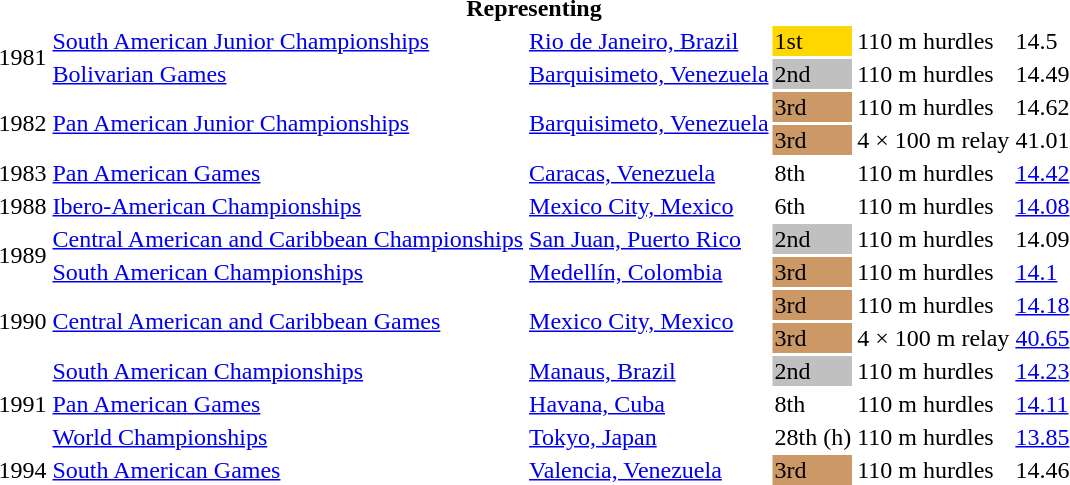<table>
<tr>
<th colspan=6>Representing </th>
</tr>
<tr>
<td rowspan=2>1981</td>
<td><a href='#'>South American Junior Championships</a></td>
<td><a href='#'>Rio de Janeiro, Brazil</a></td>
<td bgcolor=gold>1st</td>
<td>110 m hurdles</td>
<td>14.5</td>
</tr>
<tr>
<td><a href='#'>Bolivarian Games</a></td>
<td><a href='#'>Barquisimeto, Venezuela</a></td>
<td bgcolor=silver>2nd</td>
<td>110 m hurdles</td>
<td>14.49</td>
</tr>
<tr>
<td rowspan=2>1982</td>
<td rowspan=2><a href='#'>Pan American Junior Championships</a></td>
<td rowspan=2><a href='#'>Barquisimeto, Venezuela</a></td>
<td bgcolor=cc9966>3rd</td>
<td>110 m hurdles</td>
<td>14.62</td>
</tr>
<tr>
<td bgcolor=cc9966>3rd</td>
<td>4 × 100 m relay</td>
<td>41.01</td>
</tr>
<tr>
<td>1983</td>
<td><a href='#'>Pan American Games</a></td>
<td><a href='#'>Caracas, Venezuela</a></td>
<td>8th</td>
<td>110 m hurdles</td>
<td><a href='#'>14.42</a></td>
</tr>
<tr>
<td>1988</td>
<td><a href='#'>Ibero-American Championships</a></td>
<td><a href='#'>Mexico City, Mexico</a></td>
<td>6th</td>
<td>110 m hurdles</td>
<td><a href='#'>14.08</a></td>
</tr>
<tr>
<td rowspan=2>1989</td>
<td><a href='#'>Central American and Caribbean Championships</a></td>
<td><a href='#'>San Juan, Puerto Rico</a></td>
<td bgcolor=silver>2nd</td>
<td>110 m hurdles</td>
<td>14.09</td>
</tr>
<tr>
<td><a href='#'>South American Championships</a></td>
<td><a href='#'>Medellín, Colombia</a></td>
<td bgcolor=cc9966>3rd</td>
<td>110 m hurdles</td>
<td><a href='#'>14.1</a></td>
</tr>
<tr>
<td rowspan=2>1990</td>
<td rowspan=2><a href='#'>Central American and Caribbean Games</a></td>
<td rowspan=2><a href='#'>Mexico City, Mexico</a></td>
<td bgcolor=cc9966>3rd</td>
<td>110 m hurdles</td>
<td><a href='#'>14.18</a></td>
</tr>
<tr>
<td bgcolor=cc9966>3rd</td>
<td>4 × 100 m relay</td>
<td><a href='#'>40.65</a></td>
</tr>
<tr>
<td rowspan=3>1991</td>
<td><a href='#'>South American Championships</a></td>
<td><a href='#'>Manaus, Brazil</a></td>
<td bgcolor=silver>2nd</td>
<td>110 m hurdles</td>
<td><a href='#'>14.23</a></td>
</tr>
<tr>
<td><a href='#'>Pan American Games</a></td>
<td><a href='#'>Havana, Cuba</a></td>
<td>8th</td>
<td>110 m hurdles</td>
<td><a href='#'>14.11</a></td>
</tr>
<tr>
<td><a href='#'>World Championships</a></td>
<td><a href='#'>Tokyo, Japan</a></td>
<td>28th (h)</td>
<td>110 m hurdles</td>
<td><a href='#'>13.85</a></td>
</tr>
<tr>
<td>1994</td>
<td><a href='#'>South American Games</a></td>
<td><a href='#'>Valencia, Venezuela</a></td>
<td bgcolor=cc9966>3rd</td>
<td>110 m hurdles</td>
<td>14.46</td>
</tr>
</table>
